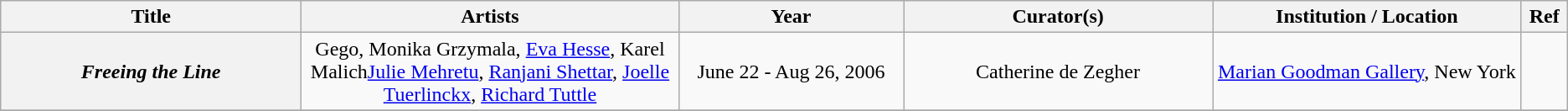<table class="wikitable mw-collapsible plainrowheaders" style="text-align:center;">
<tr>
<th scope="col" style="width:20em;">Title</th>
<th scope="col" style="width:25em;">Artists</th>
<th scope="col" style="width:15em;">Year</th>
<th scope="col" style="width:20em;">Curator(s)</th>
<th scope="col" style="width:20em;">Institution / Location</th>
<th scope="col" style="width:2em;">Ref</th>
</tr>
<tr>
<th scope="row"><em>Freeing the Line</em></th>
<td>Gego, Monika Grzymala, <a href='#'>Eva Hesse</a>, Karel Malich<a href='#'>Julie Mehretu</a>, <a href='#'>Ranjani Shettar</a>, <a href='#'>Joelle Tuerlinckx</a>, <a href='#'>Richard Tuttle</a></td>
<td>June 22 - Aug 26, 2006</td>
<td>Catherine de Zegher</td>
<td><a href='#'>Marian Goodman Gallery</a>, New York</td>
<td></td>
</tr>
<tr>
</tr>
</table>
